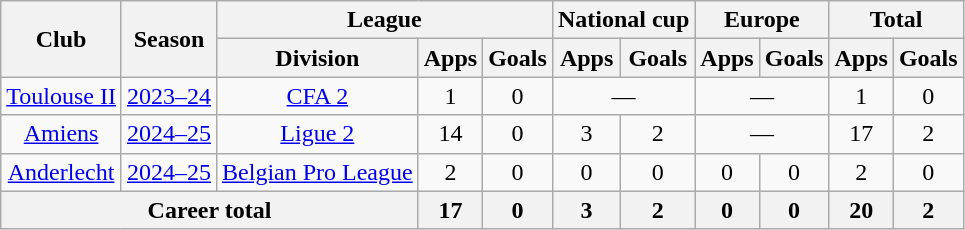<table class="wikitable" style="text-align:center">
<tr>
<th rowspan="2">Club</th>
<th rowspan="2">Season</th>
<th colspan="3">League</th>
<th colspan="2">National cup</th>
<th colspan="2">Europe</th>
<th colspan="2">Total</th>
</tr>
<tr>
<th>Division</th>
<th>Apps</th>
<th>Goals</th>
<th>Apps</th>
<th>Goals</th>
<th>Apps</th>
<th>Goals</th>
<th>Apps</th>
<th>Goals</th>
</tr>
<tr>
<td><a href='#'>Toulouse II</a></td>
<td><a href='#'>2023–24</a></td>
<td><a href='#'>CFA 2</a></td>
<td>1</td>
<td>0</td>
<td colspan="2">—</td>
<td colspan="2">—</td>
<td>1</td>
<td>0</td>
</tr>
<tr>
<td><a href='#'>Amiens</a></td>
<td><a href='#'>2024–25</a></td>
<td><a href='#'>Ligue 2</a></td>
<td>14</td>
<td>0</td>
<td>3</td>
<td>2</td>
<td colspan="2">—</td>
<td>17</td>
<td>2</td>
</tr>
<tr>
<td><a href='#'>Anderlecht</a></td>
<td><a href='#'>2024–25</a></td>
<td><a href='#'>Belgian Pro League</a></td>
<td>2</td>
<td>0</td>
<td>0</td>
<td>0</td>
<td>0</td>
<td>0</td>
<td>2</td>
<td>0</td>
</tr>
<tr>
<th colspan="3">Career total</th>
<th>17</th>
<th>0</th>
<th>3</th>
<th>2</th>
<th>0</th>
<th>0</th>
<th>20</th>
<th>2</th>
</tr>
</table>
